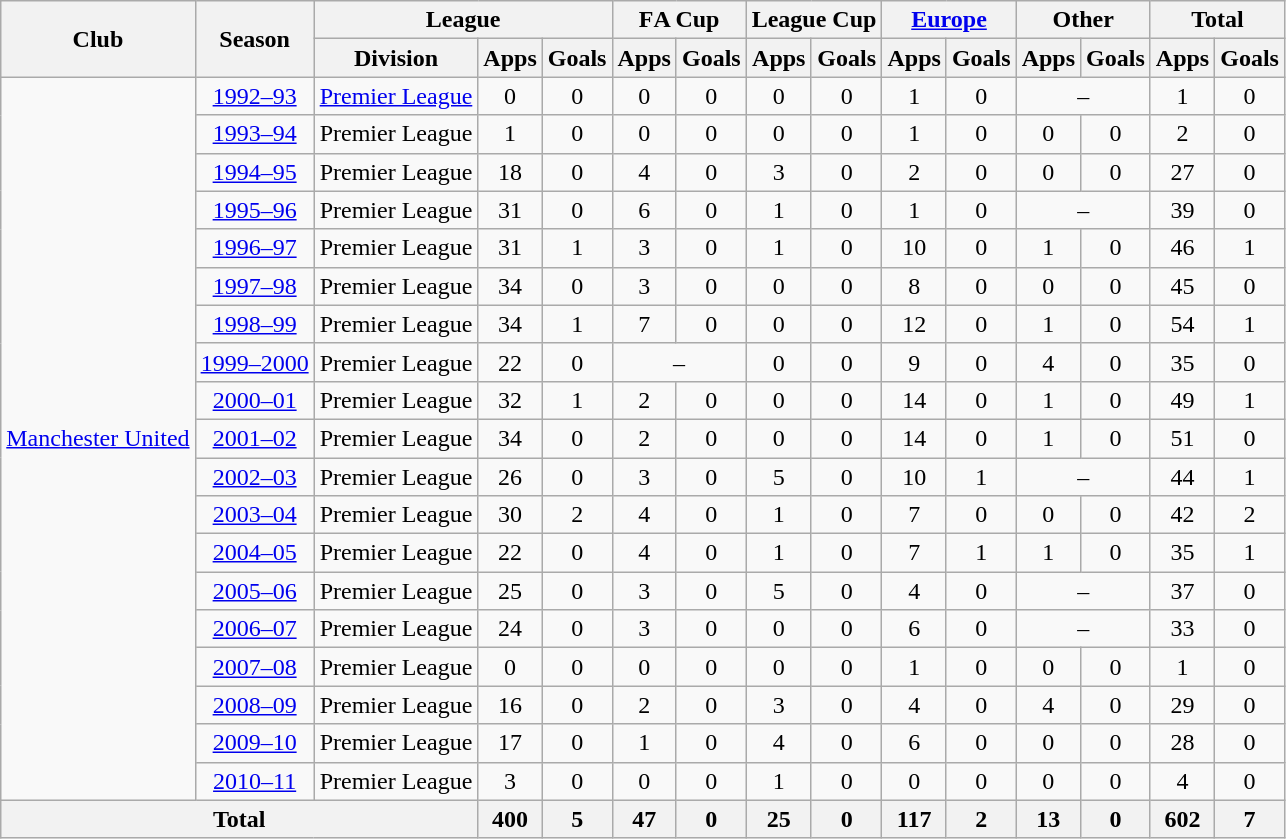<table class="wikitable" style="text-align:center">
<tr>
<th rowspan="2">Club</th>
<th rowspan="2">Season</th>
<th colspan="3">League</th>
<th colspan="2">FΑ Cup</th>
<th colspan="2">League Cup</th>
<th colspan="2"><a href='#'>Europe</a></th>
<th colspan="2">Other</th>
<th colspan="2">Total</th>
</tr>
<tr>
<th>Division</th>
<th>Apps</th>
<th>Goals</th>
<th>Apps</th>
<th>Goals</th>
<th>Apps</th>
<th>Goals</th>
<th>Apps</th>
<th>Goals</th>
<th>Apps</th>
<th>Goals</th>
<th>Apps</th>
<th>Goals</th>
</tr>
<tr>
<td rowspan="19"><a href='#'>Manchester United</a></td>
<td><a href='#'>1992–93</a></td>
<td><a href='#'>Premier League</a></td>
<td>0</td>
<td>0</td>
<td>0</td>
<td>0</td>
<td>0</td>
<td>0</td>
<td>1</td>
<td>0</td>
<td colspan="2">–</td>
<td>1</td>
<td>0</td>
</tr>
<tr>
<td><a href='#'>1993–94</a></td>
<td>Premier League</td>
<td>1</td>
<td>0</td>
<td>0</td>
<td>0</td>
<td>0</td>
<td>0</td>
<td>1</td>
<td>0</td>
<td>0</td>
<td>0</td>
<td>2</td>
<td>0</td>
</tr>
<tr>
<td><a href='#'>1994–95</a></td>
<td>Premier League</td>
<td>18</td>
<td>0</td>
<td>4</td>
<td>0</td>
<td>3</td>
<td>0</td>
<td>2</td>
<td>0</td>
<td>0</td>
<td>0</td>
<td>27</td>
<td>0</td>
</tr>
<tr>
<td><a href='#'>1995–96</a></td>
<td>Premier League</td>
<td>31</td>
<td>0</td>
<td>6</td>
<td>0</td>
<td>1</td>
<td>0</td>
<td>1</td>
<td>0</td>
<td colspan="2">–</td>
<td>39</td>
<td>0</td>
</tr>
<tr>
<td><a href='#'>1996–97</a></td>
<td>Premier League</td>
<td>31</td>
<td>1</td>
<td>3</td>
<td>0</td>
<td>1</td>
<td>0</td>
<td>10</td>
<td>0</td>
<td>1</td>
<td>0</td>
<td>46</td>
<td>1</td>
</tr>
<tr>
<td><a href='#'>1997–98</a></td>
<td>Premier League</td>
<td>34</td>
<td>0</td>
<td>3</td>
<td>0</td>
<td>0</td>
<td>0</td>
<td>8</td>
<td>0</td>
<td>0</td>
<td>0</td>
<td>45</td>
<td>0</td>
</tr>
<tr>
<td><a href='#'>1998–99</a></td>
<td>Premier League</td>
<td>34</td>
<td>1</td>
<td>7</td>
<td>0</td>
<td>0</td>
<td>0</td>
<td>12</td>
<td>0</td>
<td>1</td>
<td>0</td>
<td>54</td>
<td>1</td>
</tr>
<tr>
<td><a href='#'>1999–2000</a></td>
<td>Premier League</td>
<td>22</td>
<td>0</td>
<td colspan="2">–</td>
<td>0</td>
<td>0</td>
<td>9</td>
<td>0</td>
<td>4</td>
<td>0</td>
<td>35</td>
<td>0</td>
</tr>
<tr>
<td><a href='#'>2000–01</a></td>
<td>Premier League</td>
<td>32</td>
<td>1</td>
<td>2</td>
<td>0</td>
<td>0</td>
<td>0</td>
<td>14</td>
<td>0</td>
<td>1</td>
<td>0</td>
<td>49</td>
<td>1</td>
</tr>
<tr>
<td><a href='#'>2001–02</a></td>
<td>Premier League</td>
<td>34</td>
<td>0</td>
<td>2</td>
<td>0</td>
<td>0</td>
<td>0</td>
<td>14</td>
<td>0</td>
<td>1</td>
<td>0</td>
<td>51</td>
<td>0</td>
</tr>
<tr>
<td><a href='#'>2002–03</a></td>
<td>Premier League</td>
<td>26</td>
<td>0</td>
<td>3</td>
<td>0</td>
<td>5</td>
<td>0</td>
<td>10</td>
<td>1</td>
<td colspan="2">–</td>
<td>44</td>
<td>1</td>
</tr>
<tr>
<td><a href='#'>2003–04</a></td>
<td>Premier League</td>
<td>30</td>
<td>2</td>
<td>4</td>
<td>0</td>
<td>1</td>
<td>0</td>
<td>7</td>
<td>0</td>
<td>0</td>
<td>0</td>
<td>42</td>
<td>2</td>
</tr>
<tr>
<td><a href='#'>2004–05</a></td>
<td>Premier League</td>
<td>22</td>
<td>0</td>
<td>4</td>
<td>0</td>
<td>1</td>
<td>0</td>
<td>7</td>
<td>1</td>
<td>1</td>
<td>0</td>
<td>35</td>
<td>1</td>
</tr>
<tr>
<td><a href='#'>2005–06</a></td>
<td>Premier League</td>
<td>25</td>
<td>0</td>
<td>3</td>
<td>0</td>
<td>5</td>
<td>0</td>
<td>4</td>
<td>0</td>
<td colspan="2">–</td>
<td>37</td>
<td>0</td>
</tr>
<tr>
<td><a href='#'>2006–07</a></td>
<td>Premier League</td>
<td>24</td>
<td>0</td>
<td>3</td>
<td>0</td>
<td>0</td>
<td>0</td>
<td>6</td>
<td>0</td>
<td colspan="2">–</td>
<td>33</td>
<td>0</td>
</tr>
<tr>
<td><a href='#'>2007–08</a></td>
<td>Premier League</td>
<td>0</td>
<td>0</td>
<td>0</td>
<td>0</td>
<td>0</td>
<td>0</td>
<td>1</td>
<td>0</td>
<td>0</td>
<td>0</td>
<td>1</td>
<td>0</td>
</tr>
<tr>
<td><a href='#'>2008–09</a></td>
<td>Premier League</td>
<td>16</td>
<td>0</td>
<td>2</td>
<td>0</td>
<td>3</td>
<td>0</td>
<td>4</td>
<td>0</td>
<td>4</td>
<td>0</td>
<td>29</td>
<td>0</td>
</tr>
<tr>
<td><a href='#'>2009–10</a></td>
<td>Premier League</td>
<td>17</td>
<td>0</td>
<td>1</td>
<td>0</td>
<td>4</td>
<td>0</td>
<td>6</td>
<td>0</td>
<td>0</td>
<td>0</td>
<td>28</td>
<td>0</td>
</tr>
<tr>
<td><a href='#'>2010–11</a></td>
<td>Premier League</td>
<td>3</td>
<td>0</td>
<td>0</td>
<td>0</td>
<td>1</td>
<td>0</td>
<td>0</td>
<td>0</td>
<td>0</td>
<td>0</td>
<td>4</td>
<td>0</td>
</tr>
<tr>
<th colspan="3">Total</th>
<th>400</th>
<th>5</th>
<th>47</th>
<th>0</th>
<th>25</th>
<th>0</th>
<th>117</th>
<th>2</th>
<th>13</th>
<th>0</th>
<th>602</th>
<th>7</th>
</tr>
</table>
